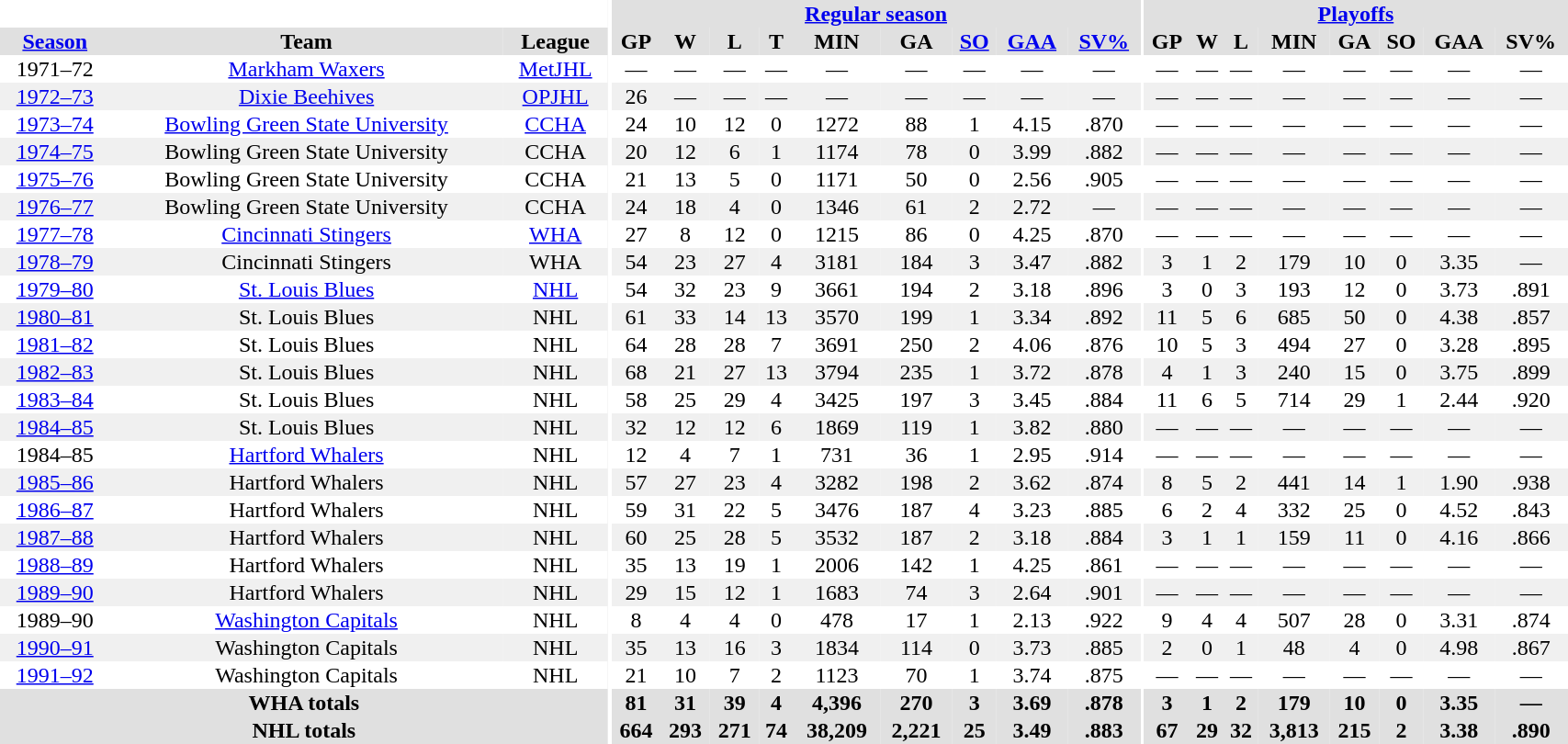<table border="0" cellpadding="1" cellspacing="0" style="width:90%; text-align:center;">
<tr bgcolor="#e0e0e0">
<th colspan="3" bgcolor="#ffffff"></th>
<th rowspan="99" bgcolor="#ffffff"></th>
<th colspan="9" bgcolor="#e0e0e0"><a href='#'>Regular season</a></th>
<th rowspan="99" bgcolor="#ffffff"></th>
<th colspan="8" bgcolor="#e0e0e0"><a href='#'>Playoffs</a></th>
</tr>
<tr bgcolor="#e0e0e0">
<th><a href='#'>Season</a></th>
<th>Team</th>
<th>League</th>
<th>GP</th>
<th>W</th>
<th>L</th>
<th>T</th>
<th>MIN</th>
<th>GA</th>
<th><a href='#'>SO</a></th>
<th><a href='#'>GAA</a></th>
<th><a href='#'>SV%</a></th>
<th>GP</th>
<th>W</th>
<th>L</th>
<th>MIN</th>
<th>GA</th>
<th>SO</th>
<th>GAA</th>
<th>SV%</th>
</tr>
<tr>
<td>1971–72</td>
<td><a href='#'>Markham Waxers</a></td>
<td><a href='#'>MetJHL</a></td>
<td>—</td>
<td>—</td>
<td>—</td>
<td>—</td>
<td>—</td>
<td>—</td>
<td>—</td>
<td>—</td>
<td>—</td>
<td>—</td>
<td>—</td>
<td>—</td>
<td>—</td>
<td>—</td>
<td>—</td>
<td>—</td>
<td>—</td>
</tr>
<tr bgcolor="#f0f0f0">
<td><a href='#'>1972–73</a></td>
<td><a href='#'>Dixie Beehives</a></td>
<td><a href='#'>OPJHL</a></td>
<td>26</td>
<td>—</td>
<td>—</td>
<td>—</td>
<td>—</td>
<td>—</td>
<td>—</td>
<td>—</td>
<td>—</td>
<td>—</td>
<td>—</td>
<td>—</td>
<td>—</td>
<td>—</td>
<td>—</td>
<td>—</td>
<td>—</td>
</tr>
<tr>
<td><a href='#'>1973–74</a></td>
<td><a href='#'>Bowling Green State University</a></td>
<td><a href='#'>CCHA</a></td>
<td>24</td>
<td>10</td>
<td>12</td>
<td>0</td>
<td>1272</td>
<td>88</td>
<td>1</td>
<td>4.15</td>
<td>.870</td>
<td>—</td>
<td>—</td>
<td>—</td>
<td>—</td>
<td>—</td>
<td>—</td>
<td>—</td>
<td>—</td>
</tr>
<tr bgcolor="#f0f0f0">
<td><a href='#'>1974–75</a></td>
<td>Bowling Green State University</td>
<td>CCHA</td>
<td>20</td>
<td>12</td>
<td>6</td>
<td>1</td>
<td>1174</td>
<td>78</td>
<td>0</td>
<td>3.99</td>
<td>.882</td>
<td>—</td>
<td>—</td>
<td>—</td>
<td>—</td>
<td>—</td>
<td>—</td>
<td>—</td>
<td>—</td>
</tr>
<tr>
<td><a href='#'>1975–76</a></td>
<td>Bowling Green State University</td>
<td>CCHA</td>
<td>21</td>
<td>13</td>
<td>5</td>
<td>0</td>
<td>1171</td>
<td>50</td>
<td>0</td>
<td>2.56</td>
<td>.905</td>
<td>—</td>
<td>—</td>
<td>—</td>
<td>—</td>
<td>—</td>
<td>—</td>
<td>—</td>
<td>—</td>
</tr>
<tr bgcolor="#f0f0f0">
<td><a href='#'>1976–77</a></td>
<td>Bowling Green State University</td>
<td>CCHA</td>
<td>24</td>
<td>18</td>
<td>4</td>
<td>0</td>
<td>1346</td>
<td>61</td>
<td>2</td>
<td>2.72</td>
<td>—</td>
<td>—</td>
<td>—</td>
<td>—</td>
<td>—</td>
<td>—</td>
<td>—</td>
<td>—</td>
<td>—</td>
</tr>
<tr>
<td><a href='#'>1977–78</a></td>
<td><a href='#'>Cincinnati Stingers</a></td>
<td><a href='#'>WHA</a></td>
<td>27</td>
<td>8</td>
<td>12</td>
<td>0</td>
<td>1215</td>
<td>86</td>
<td>0</td>
<td>4.25</td>
<td>.870</td>
<td>—</td>
<td>—</td>
<td>—</td>
<td>—</td>
<td>—</td>
<td>—</td>
<td>—</td>
<td>—</td>
</tr>
<tr bgcolor="#f0f0f0">
<td><a href='#'>1978–79</a></td>
<td>Cincinnati Stingers</td>
<td>WHA</td>
<td>54</td>
<td>23</td>
<td>27</td>
<td>4</td>
<td>3181</td>
<td>184</td>
<td>3</td>
<td>3.47</td>
<td>.882</td>
<td>3</td>
<td>1</td>
<td>2</td>
<td>179</td>
<td>10</td>
<td>0</td>
<td>3.35</td>
<td>—</td>
</tr>
<tr>
<td><a href='#'>1979–80</a></td>
<td><a href='#'>St. Louis Blues</a></td>
<td><a href='#'>NHL</a></td>
<td>54</td>
<td>32</td>
<td>23</td>
<td>9</td>
<td>3661</td>
<td>194</td>
<td>2</td>
<td>3.18</td>
<td>.896</td>
<td>3</td>
<td>0</td>
<td>3</td>
<td>193</td>
<td>12</td>
<td>0</td>
<td>3.73</td>
<td>.891</td>
</tr>
<tr bgcolor="#f0f0f0">
<td><a href='#'>1980–81</a></td>
<td>St. Louis Blues</td>
<td>NHL</td>
<td>61</td>
<td>33</td>
<td>14</td>
<td>13</td>
<td>3570</td>
<td>199</td>
<td>1</td>
<td>3.34</td>
<td>.892</td>
<td>11</td>
<td>5</td>
<td>6</td>
<td>685</td>
<td>50</td>
<td>0</td>
<td>4.38</td>
<td>.857</td>
</tr>
<tr>
<td><a href='#'>1981–82</a></td>
<td>St. Louis Blues</td>
<td>NHL</td>
<td>64</td>
<td>28</td>
<td>28</td>
<td>7</td>
<td>3691</td>
<td>250</td>
<td>2</td>
<td>4.06</td>
<td>.876</td>
<td>10</td>
<td>5</td>
<td>3</td>
<td>494</td>
<td>27</td>
<td>0</td>
<td>3.28</td>
<td>.895</td>
</tr>
<tr bgcolor="#f0f0f0">
<td><a href='#'>1982–83</a></td>
<td>St. Louis Blues</td>
<td>NHL</td>
<td>68</td>
<td>21</td>
<td>27</td>
<td>13</td>
<td>3794</td>
<td>235</td>
<td>1</td>
<td>3.72</td>
<td>.878</td>
<td>4</td>
<td>1</td>
<td>3</td>
<td>240</td>
<td>15</td>
<td>0</td>
<td>3.75</td>
<td>.899</td>
</tr>
<tr>
<td><a href='#'>1983–84</a></td>
<td>St. Louis Blues</td>
<td>NHL</td>
<td>58</td>
<td>25</td>
<td>29</td>
<td>4</td>
<td>3425</td>
<td>197</td>
<td>3</td>
<td>3.45</td>
<td>.884</td>
<td>11</td>
<td>6</td>
<td>5</td>
<td>714</td>
<td>29</td>
<td>1</td>
<td>2.44</td>
<td>.920</td>
</tr>
<tr bgcolor="#f0f0f0">
<td><a href='#'>1984–85</a></td>
<td>St. Louis Blues</td>
<td>NHL</td>
<td>32</td>
<td>12</td>
<td>12</td>
<td>6</td>
<td>1869</td>
<td>119</td>
<td>1</td>
<td>3.82</td>
<td>.880</td>
<td>—</td>
<td>—</td>
<td>—</td>
<td>—</td>
<td>—</td>
<td>—</td>
<td>—</td>
<td>—</td>
</tr>
<tr>
<td>1984–85</td>
<td><a href='#'>Hartford Whalers</a></td>
<td>NHL</td>
<td>12</td>
<td>4</td>
<td>7</td>
<td>1</td>
<td>731</td>
<td>36</td>
<td>1</td>
<td>2.95</td>
<td>.914</td>
<td>—</td>
<td>—</td>
<td>—</td>
<td>—</td>
<td>—</td>
<td>—</td>
<td>—</td>
<td>—</td>
</tr>
<tr bgcolor="#f0f0f0">
<td><a href='#'>1985–86</a></td>
<td>Hartford Whalers</td>
<td>NHL</td>
<td>57</td>
<td>27</td>
<td>23</td>
<td>4</td>
<td>3282</td>
<td>198</td>
<td>2</td>
<td>3.62</td>
<td>.874</td>
<td>8</td>
<td>5</td>
<td>2</td>
<td>441</td>
<td>14</td>
<td>1</td>
<td>1.90</td>
<td>.938</td>
</tr>
<tr>
<td><a href='#'>1986–87</a></td>
<td>Hartford Whalers</td>
<td>NHL</td>
<td>59</td>
<td>31</td>
<td>22</td>
<td>5</td>
<td>3476</td>
<td>187</td>
<td>4</td>
<td>3.23</td>
<td>.885</td>
<td>6</td>
<td>2</td>
<td>4</td>
<td>332</td>
<td>25</td>
<td>0</td>
<td>4.52</td>
<td>.843</td>
</tr>
<tr bgcolor="#f0f0f0">
<td><a href='#'>1987–88</a></td>
<td>Hartford Whalers</td>
<td>NHL</td>
<td>60</td>
<td>25</td>
<td>28</td>
<td>5</td>
<td>3532</td>
<td>187</td>
<td>2</td>
<td>3.18</td>
<td>.884</td>
<td>3</td>
<td>1</td>
<td>1</td>
<td>159</td>
<td>11</td>
<td>0</td>
<td>4.16</td>
<td>.866</td>
</tr>
<tr>
<td><a href='#'>1988–89</a></td>
<td>Hartford Whalers</td>
<td>NHL</td>
<td>35</td>
<td>13</td>
<td>19</td>
<td>1</td>
<td>2006</td>
<td>142</td>
<td>1</td>
<td>4.25</td>
<td>.861</td>
<td>—</td>
<td>—</td>
<td>—</td>
<td>—</td>
<td>—</td>
<td>—</td>
<td>—</td>
<td>—</td>
</tr>
<tr bgcolor="#f0f0f0">
<td><a href='#'>1989–90</a></td>
<td>Hartford Whalers</td>
<td>NHL</td>
<td>29</td>
<td>15</td>
<td>12</td>
<td>1</td>
<td>1683</td>
<td>74</td>
<td>3</td>
<td>2.64</td>
<td>.901</td>
<td>—</td>
<td>—</td>
<td>—</td>
<td>—</td>
<td>—</td>
<td>—</td>
<td>—</td>
<td>—</td>
</tr>
<tr>
<td>1989–90</td>
<td><a href='#'>Washington Capitals</a></td>
<td>NHL</td>
<td>8</td>
<td>4</td>
<td>4</td>
<td>0</td>
<td>478</td>
<td>17</td>
<td>1</td>
<td>2.13</td>
<td>.922</td>
<td>9</td>
<td>4</td>
<td>4</td>
<td>507</td>
<td>28</td>
<td>0</td>
<td>3.31</td>
<td>.874</td>
</tr>
<tr bgcolor="#f0f0f0">
<td><a href='#'>1990–91</a></td>
<td>Washington Capitals</td>
<td>NHL</td>
<td>35</td>
<td>13</td>
<td>16</td>
<td>3</td>
<td>1834</td>
<td>114</td>
<td>0</td>
<td>3.73</td>
<td>.885</td>
<td>2</td>
<td>0</td>
<td>1</td>
<td>48</td>
<td>4</td>
<td>0</td>
<td>4.98</td>
<td>.867</td>
</tr>
<tr>
<td><a href='#'>1991–92</a></td>
<td>Washington Capitals</td>
<td>NHL</td>
<td>21</td>
<td>10</td>
<td>7</td>
<td>2</td>
<td>1123</td>
<td>70</td>
<td>1</td>
<td>3.74</td>
<td>.875</td>
<td>—</td>
<td>—</td>
<td>—</td>
<td>—</td>
<td>—</td>
<td>—</td>
<td>—</td>
<td>—</td>
</tr>
<tr bgcolor="#e0e0e0">
<th colspan="3">WHA totals</th>
<th>81</th>
<th>31</th>
<th>39</th>
<th>4</th>
<th>4,396</th>
<th>270</th>
<th>3</th>
<th>3.69</th>
<th>.878</th>
<th>3</th>
<th>1</th>
<th>2</th>
<th>179</th>
<th>10</th>
<th>0</th>
<th>3.35</th>
<th>—</th>
</tr>
<tr bgcolor="#e0e0e0">
<th colspan="3">NHL totals</th>
<th>664</th>
<th>293</th>
<th>271</th>
<th>74</th>
<th>38,209</th>
<th>2,221</th>
<th>25</th>
<th>3.49</th>
<th>.883</th>
<th>67</th>
<th>29</th>
<th>32</th>
<th>3,813</th>
<th>215</th>
<th>2</th>
<th>3.38</th>
<th>.890</th>
</tr>
</table>
